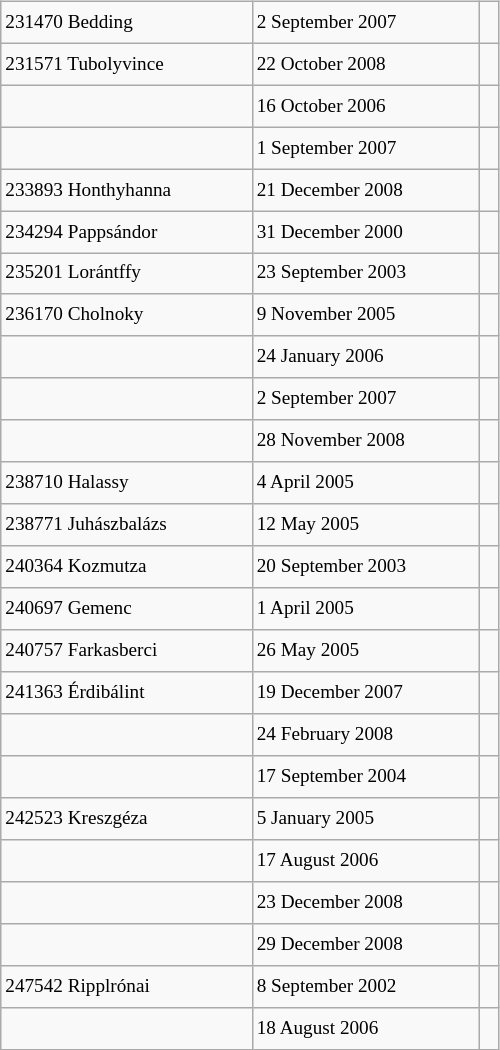<table class="wikitable" style="font-size: 80%; float: left; width: 26em; margin-right: 1em; height: 700px">
<tr>
<td>231470 Bedding</td>
<td>2 September 2007</td>
<td> </td>
</tr>
<tr>
<td>231571 Tubolyvince</td>
<td>22 October 2008</td>
<td> </td>
</tr>
<tr>
<td></td>
<td>16 October 2006</td>
<td> </td>
</tr>
<tr>
<td></td>
<td>1 September 2007</td>
<td> </td>
</tr>
<tr>
<td>233893 Honthyhanna</td>
<td>21 December 2008</td>
<td></td>
</tr>
<tr>
<td>234294 Pappsándor</td>
<td>31 December 2000</td>
<td> </td>
</tr>
<tr>
<td>235201 Lorántffy</td>
<td>23 September 2003</td>
<td> </td>
</tr>
<tr>
<td>236170 Cholnoky</td>
<td>9 November 2005</td>
<td></td>
</tr>
<tr>
<td></td>
<td>24 January 2006</td>
<td></td>
</tr>
<tr>
<td></td>
<td>2 September 2007</td>
<td> </td>
</tr>
<tr>
<td></td>
<td>28 November 2008</td>
<td> </td>
</tr>
<tr>
<td>238710 Halassy</td>
<td>4 April 2005</td>
<td></td>
</tr>
<tr>
<td>238771 Juhászbalázs</td>
<td>12 May 2005</td>
<td></td>
</tr>
<tr>
<td>240364 Kozmutza</td>
<td>20 September 2003</td>
<td> </td>
</tr>
<tr>
<td>240697 Gemenc</td>
<td>1 April 2005</td>
<td></td>
</tr>
<tr>
<td>240757 Farkasberci</td>
<td>26 May 2005</td>
<td></td>
</tr>
<tr>
<td>241363 Érdibálint</td>
<td>19 December 2007</td>
<td></td>
</tr>
<tr>
<td></td>
<td>24 February 2008</td>
<td></td>
</tr>
<tr>
<td></td>
<td>17 September 2004</td>
<td></td>
</tr>
<tr>
<td>242523 Kreszgéza</td>
<td>5 January 2005</td>
<td></td>
</tr>
<tr>
<td></td>
<td>17 August 2006</td>
<td></td>
</tr>
<tr>
<td></td>
<td>23 December 2008</td>
<td></td>
</tr>
<tr>
<td></td>
<td>29 December 2008</td>
<td></td>
</tr>
<tr>
<td>247542 Ripplrónai</td>
<td>8 September 2002</td>
<td></td>
</tr>
<tr>
<td></td>
<td>18 August 2006</td>
<td> </td>
</tr>
</table>
